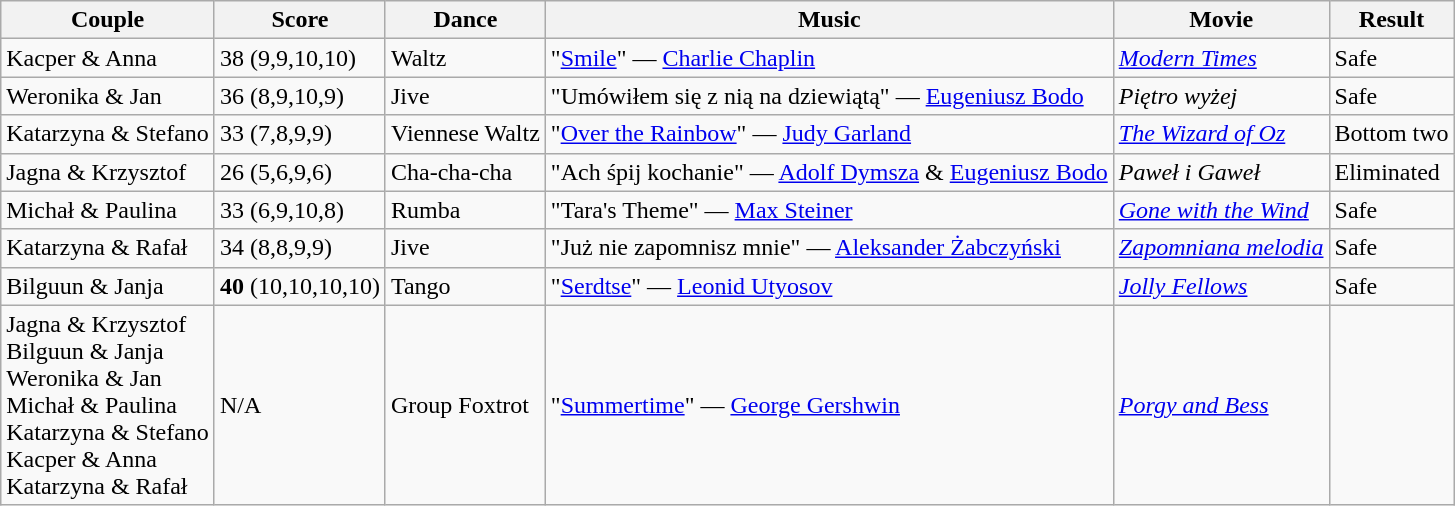<table class="wikitable">
<tr>
<th>Couple</th>
<th>Score</th>
<th>Dance</th>
<th>Music</th>
<th>Movie</th>
<th>Result</th>
</tr>
<tr>
<td>Kacper & Anna</td>
<td>38 (9,9,10,10)</td>
<td>Waltz</td>
<td>"<a href='#'>Smile</a>" — <a href='#'>Charlie Chaplin</a></td>
<td><em><a href='#'>Modern Times</a></em></td>
<td>Safe</td>
</tr>
<tr>
<td>Weronika & Jan</td>
<td>36 (8,9,10,9)</td>
<td>Jive</td>
<td>"Umówiłem się z nią na dziewiątą" — <a href='#'>Eugeniusz Bodo</a></td>
<td><em>Piętro wyżej</em></td>
<td>Safe</td>
</tr>
<tr>
<td>Katarzyna & Stefano</td>
<td>33 (7,8,9,9)</td>
<td>Viennese Waltz</td>
<td>"<a href='#'>Over the Rainbow</a>" — <a href='#'>Judy Garland</a></td>
<td><em><a href='#'>The Wizard of Oz</a></em></td>
<td>Bottom two</td>
</tr>
<tr>
<td>Jagna & Krzysztof</td>
<td>26 (5,6,9,6)</td>
<td>Cha-cha-cha</td>
<td>"Ach śpij kochanie" — <a href='#'>Adolf Dymsza</a> & <a href='#'>Eugeniusz Bodo</a></td>
<td><em>Paweł i Gaweł</em></td>
<td>Eliminated</td>
</tr>
<tr>
<td>Michał & Paulina</td>
<td>33 (6,9,10,8)</td>
<td>Rumba</td>
<td>"Tara's Theme" — <a href='#'>Max Steiner</a></td>
<td><em><a href='#'>Gone with the Wind</a></em></td>
<td>Safe</td>
</tr>
<tr>
<td>Katarzyna & Rafał</td>
<td>34 (8,8,9,9)</td>
<td>Jive</td>
<td>"Już nie zapomnisz mnie" — <a href='#'>Aleksander Żabczyński</a></td>
<td><em><a href='#'>Zapomniana melodia</a></em></td>
<td>Safe</td>
</tr>
<tr>
<td>Bilguun & Janja</td>
<td><strong>40</strong> (10,10,10,10)</td>
<td>Tango</td>
<td>"<a href='#'>Serdtse</a>" — <a href='#'>Leonid Utyosov</a></td>
<td><em><a href='#'>Jolly Fellows</a></em></td>
<td>Safe</td>
</tr>
<tr>
<td>Jagna & Krzysztof<br>Bilguun & Janja<br>Weronika & Jan<br>Michał & Paulina<br>Katarzyna & Stefano<br>Kacper & Anna<br>Katarzyna & Rafał<br></td>
<td>N/A</td>
<td>Group Foxtrot</td>
<td>"<a href='#'>Summertime</a>" — <a href='#'>George Gershwin</a></td>
<td><em><a href='#'>Porgy and Bess</a></em></td>
<td></td>
</tr>
</table>
